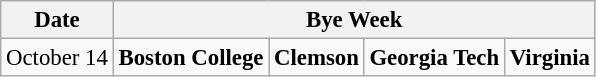<table class="wikitable" style="font-size:95%;">
<tr>
<th>Date</th>
<th colspan="4">Bye Week</th>
</tr>
<tr>
<td>October 14</td>
<td><strong>Boston College</strong></td>
<td><strong>Clemson</strong></td>
<td><strong>Georgia Tech</strong></td>
<td><strong>Virginia</strong></td>
</tr>
</table>
